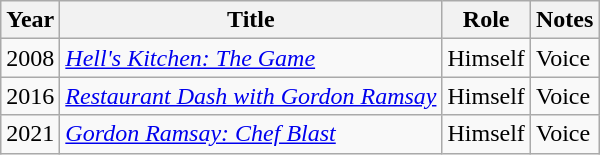<table class="wikitable">
<tr>
<th>Year</th>
<th>Title</th>
<th>Role</th>
<th>Notes</th>
</tr>
<tr>
<td>2008</td>
<td><em><a href='#'>Hell's Kitchen: The Game</a></em></td>
<td>Himself</td>
<td>Voice</td>
</tr>
<tr>
<td>2016</td>
<td><em><a href='#'>Restaurant Dash with Gordon Ramsay</a></em></td>
<td>Himself</td>
<td>Voice</td>
</tr>
<tr>
<td>2021</td>
<td><em><a href='#'>Gordon Ramsay: Chef Blast</a></em></td>
<td>Himself</td>
<td>Voice</td>
</tr>
</table>
